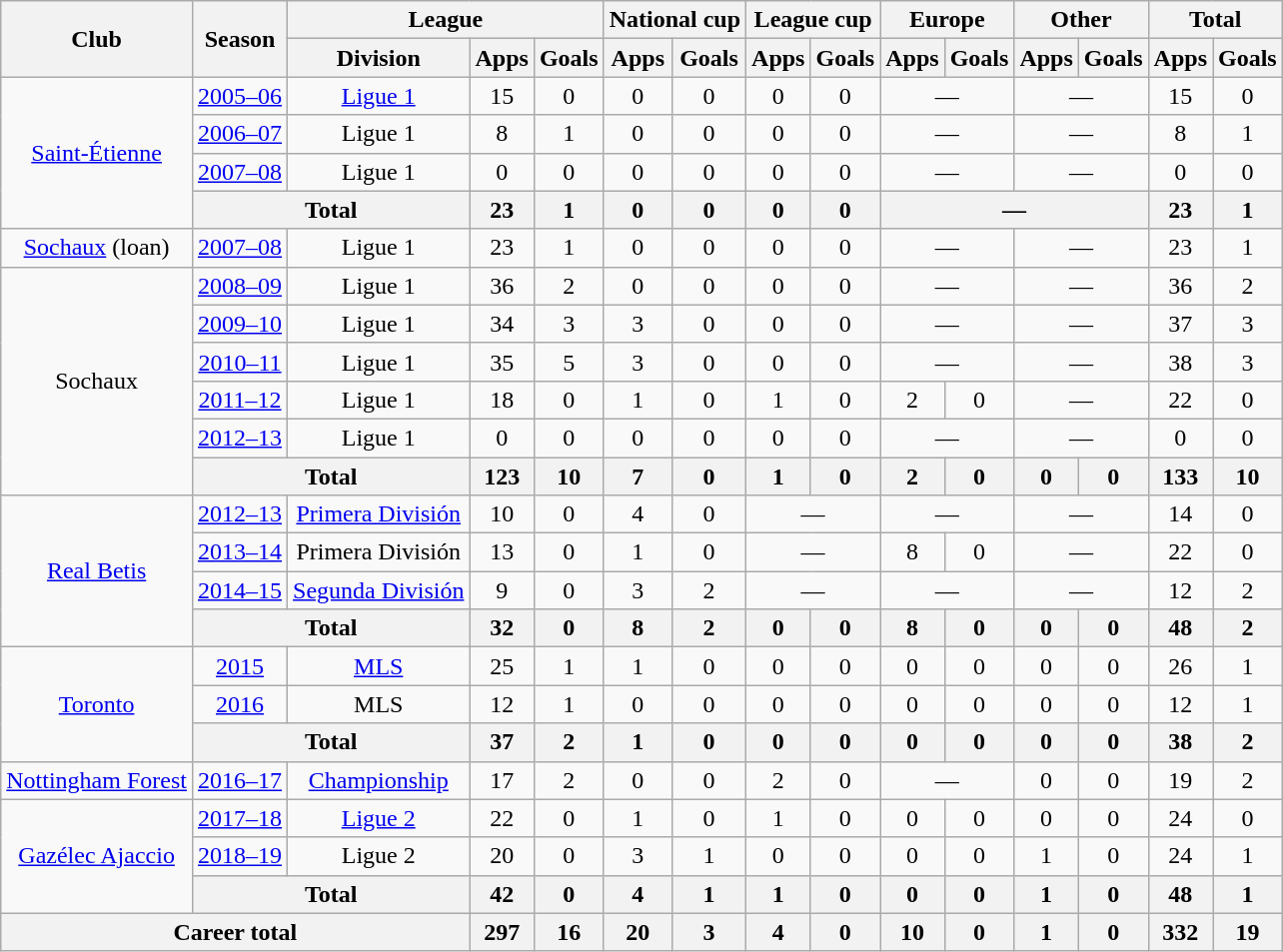<table class="wikitable" style="text-align:center">
<tr>
<th rowspan="2">Club</th>
<th rowspan="2">Season</th>
<th colspan="3">League</th>
<th colspan="2">National cup</th>
<th colspan="2">League cup</th>
<th colspan="2">Europe</th>
<th colspan="2">Other</th>
<th colspan="2">Total</th>
</tr>
<tr>
<th>Division</th>
<th>Apps</th>
<th>Goals</th>
<th>Apps</th>
<th>Goals</th>
<th>Apps</th>
<th>Goals</th>
<th>Apps</th>
<th>Goals</th>
<th>Apps</th>
<th>Goals</th>
<th>Apps</th>
<th>Goals</th>
</tr>
<tr>
<td rowspan="4"><a href='#'>Saint-Étienne</a></td>
<td><a href='#'>2005–06</a></td>
<td><a href='#'>Ligue 1</a></td>
<td>15</td>
<td>0</td>
<td>0</td>
<td>0</td>
<td>0</td>
<td>0</td>
<td colspan="2">—</td>
<td colspan="2">—</td>
<td>15</td>
<td>0</td>
</tr>
<tr>
<td><a href='#'>2006–07</a></td>
<td>Ligue 1</td>
<td>8</td>
<td>1</td>
<td>0</td>
<td>0</td>
<td>0</td>
<td>0</td>
<td colspan="2">—</td>
<td colspan="2">—</td>
<td>8</td>
<td>1</td>
</tr>
<tr>
<td><a href='#'>2007–08</a></td>
<td>Ligue 1</td>
<td>0</td>
<td>0</td>
<td>0</td>
<td>0</td>
<td>0</td>
<td>0</td>
<td colspan="2">—</td>
<td colspan="2">—</td>
<td>0</td>
<td>0</td>
</tr>
<tr>
<th colspan="2">Total</th>
<th>23</th>
<th>1</th>
<th>0</th>
<th>0</th>
<th>0</th>
<th>0</th>
<th colspan=4>—</th>
<th>23</th>
<th>1</th>
</tr>
<tr>
<td><a href='#'>Sochaux</a> (loan)</td>
<td><a href='#'>2007–08</a></td>
<td>Ligue 1</td>
<td>23</td>
<td>1</td>
<td>0</td>
<td>0</td>
<td>0</td>
<td>0</td>
<td colspan="2">—</td>
<td colspan="2">—</td>
<td>23</td>
<td>1</td>
</tr>
<tr>
<td rowspan="6">Sochaux</td>
<td><a href='#'>2008–09</a></td>
<td>Ligue 1</td>
<td>36</td>
<td>2</td>
<td>0</td>
<td>0</td>
<td>0</td>
<td>0</td>
<td colspan="2">—</td>
<td colspan="2">—</td>
<td>36</td>
<td>2</td>
</tr>
<tr>
<td><a href='#'>2009–10</a></td>
<td>Ligue 1</td>
<td>34</td>
<td>3</td>
<td>3</td>
<td>0</td>
<td>0</td>
<td>0</td>
<td colspan="2">—</td>
<td colspan="2">—</td>
<td>37</td>
<td>3</td>
</tr>
<tr>
<td><a href='#'>2010–11</a></td>
<td>Ligue 1</td>
<td>35</td>
<td>5</td>
<td>3</td>
<td>0</td>
<td>0</td>
<td>0</td>
<td colspan="2">—</td>
<td colspan="2">—</td>
<td>38</td>
<td>3</td>
</tr>
<tr>
<td><a href='#'>2011–12</a></td>
<td>Ligue 1</td>
<td>18</td>
<td>0</td>
<td>1</td>
<td>0</td>
<td>1</td>
<td>0</td>
<td>2</td>
<td>0</td>
<td colspan="2">—</td>
<td>22</td>
<td>0</td>
</tr>
<tr>
<td><a href='#'>2012–13</a></td>
<td>Ligue 1</td>
<td>0</td>
<td>0</td>
<td>0</td>
<td>0</td>
<td>0</td>
<td>0</td>
<td colspan="2">—</td>
<td colspan="2">—</td>
<td>0</td>
<td>0</td>
</tr>
<tr>
<th colspan="2">Total</th>
<th>123</th>
<th>10</th>
<th>7</th>
<th>0</th>
<th>1</th>
<th>0</th>
<th>2</th>
<th>0</th>
<th>0</th>
<th>0</th>
<th>133</th>
<th>10</th>
</tr>
<tr>
<td rowspan="4"><a href='#'>Real Betis</a></td>
<td><a href='#'>2012–13</a></td>
<td><a href='#'>Primera División</a></td>
<td>10</td>
<td>0</td>
<td>4</td>
<td>0</td>
<td colspan="2">—</td>
<td colspan="2">—</td>
<td colspan="2">—</td>
<td>14</td>
<td>0</td>
</tr>
<tr>
<td><a href='#'>2013–14</a></td>
<td>Primera División</td>
<td>13</td>
<td>0</td>
<td>1</td>
<td>0</td>
<td colspan="2">—</td>
<td>8</td>
<td>0</td>
<td colspan="2">—</td>
<td>22</td>
<td>0</td>
</tr>
<tr>
<td><a href='#'>2014–15</a></td>
<td><a href='#'>Segunda División</a></td>
<td>9</td>
<td>0</td>
<td>3</td>
<td>2</td>
<td colspan="2">—</td>
<td colspan="2">—</td>
<td colspan="2">—</td>
<td>12</td>
<td>2</td>
</tr>
<tr>
<th colspan="2">Total</th>
<th>32</th>
<th>0</th>
<th>8</th>
<th>2</th>
<th>0</th>
<th>0</th>
<th>8</th>
<th>0</th>
<th>0</th>
<th>0</th>
<th>48</th>
<th>2</th>
</tr>
<tr>
<td rowspan="3"><a href='#'>Toronto</a></td>
<td><a href='#'>2015</a></td>
<td><a href='#'>MLS</a></td>
<td>25</td>
<td>1</td>
<td>1</td>
<td>0</td>
<td>0</td>
<td>0</td>
<td>0</td>
<td>0</td>
<td>0</td>
<td>0</td>
<td>26</td>
<td>1</td>
</tr>
<tr>
<td><a href='#'>2016</a></td>
<td>MLS</td>
<td>12</td>
<td>1</td>
<td>0</td>
<td>0</td>
<td>0</td>
<td>0</td>
<td>0</td>
<td>0</td>
<td>0</td>
<td>0</td>
<td>12</td>
<td>1</td>
</tr>
<tr>
<th colspan="2">Total</th>
<th>37</th>
<th>2</th>
<th>1</th>
<th>0</th>
<th>0</th>
<th>0</th>
<th>0</th>
<th>0</th>
<th>0</th>
<th>0</th>
<th>38</th>
<th>2</th>
</tr>
<tr>
<td><a href='#'>Nottingham Forest</a></td>
<td><a href='#'>2016–17</a></td>
<td><a href='#'>Championship</a></td>
<td>17</td>
<td>2</td>
<td>0</td>
<td>0</td>
<td>2</td>
<td>0</td>
<td colspan="2">—</td>
<td>0</td>
<td>0</td>
<td>19</td>
<td>2</td>
</tr>
<tr>
<td rowspan="3"><a href='#'>Gazélec Ajaccio</a></td>
<td><a href='#'>2017–18</a></td>
<td><a href='#'>Ligue 2</a></td>
<td>22</td>
<td>0</td>
<td>1</td>
<td>0</td>
<td>1</td>
<td>0</td>
<td>0</td>
<td>0</td>
<td>0</td>
<td>0</td>
<td>24</td>
<td>0</td>
</tr>
<tr>
<td><a href='#'>2018–19</a></td>
<td>Ligue 2</td>
<td>20</td>
<td>0</td>
<td>3</td>
<td>1</td>
<td>0</td>
<td>0</td>
<td>0</td>
<td>0</td>
<td>1</td>
<td>0</td>
<td>24</td>
<td>1</td>
</tr>
<tr>
<th colspan="2">Total</th>
<th>42</th>
<th>0</th>
<th>4</th>
<th>1</th>
<th>1</th>
<th>0</th>
<th>0</th>
<th>0</th>
<th>1</th>
<th>0</th>
<th>48</th>
<th>1</th>
</tr>
<tr>
<th colspan="3">Career total</th>
<th>297</th>
<th>16</th>
<th>20</th>
<th>3</th>
<th>4</th>
<th>0</th>
<th>10</th>
<th>0</th>
<th>1</th>
<th>0</th>
<th>332</th>
<th>19</th>
</tr>
</table>
